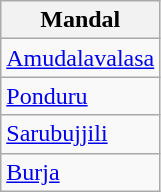<table class="wikitable sortable static-row-numbers static-row-header-hash">
<tr>
<th>Mandal</th>
</tr>
<tr>
<td><a href='#'>Amudalavalasa</a></td>
</tr>
<tr>
<td><a href='#'>Ponduru</a></td>
</tr>
<tr>
<td><a href='#'>Sarubujjili</a></td>
</tr>
<tr>
<td><a href='#'>Burja</a></td>
</tr>
</table>
